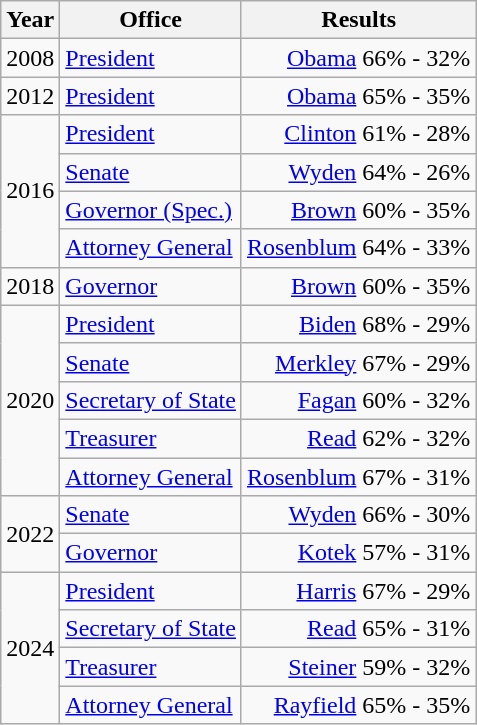<table class=wikitable>
<tr>
<th>Year</th>
<th>Office</th>
<th>Results</th>
</tr>
<tr>
<td>2008</td>
<td><a href='#'>President</a></td>
<td align="right" ><a href='#'>Obama</a> 66% - 32%</td>
</tr>
<tr>
<td>2012</td>
<td><a href='#'>President</a></td>
<td align="right" ><a href='#'>Obama</a> 65% - 35%</td>
</tr>
<tr>
<td rowspan=4>2016</td>
<td><a href='#'>President</a></td>
<td align="right" ><a href='#'>Clinton</a> 61% - 28%</td>
</tr>
<tr>
<td><a href='#'>Senate</a></td>
<td align="right" ><a href='#'>Wyden</a> 64% - 26%</td>
</tr>
<tr>
<td><a href='#'>Governor (Spec.)</a></td>
<td align="right" ><a href='#'>Brown</a> 60% - 35%</td>
</tr>
<tr>
<td><a href='#'>Attorney General</a></td>
<td align="right" ><a href='#'>Rosenblum</a> 64% - 33%</td>
</tr>
<tr>
<td>2018</td>
<td><a href='#'>Governor</a></td>
<td align="right" ><a href='#'>Brown</a> 60% - 35%</td>
</tr>
<tr>
<td rowspan=5>2020</td>
<td><a href='#'>President</a></td>
<td align="right" ><a href='#'>Biden</a> 68% - 29%</td>
</tr>
<tr>
<td><a href='#'>Senate</a></td>
<td align="right" ><a href='#'>Merkley</a> 67% - 29%</td>
</tr>
<tr>
<td><a href='#'>Secretary of State</a></td>
<td align="right" ><a href='#'>Fagan</a> 60% - 32%</td>
</tr>
<tr>
<td><a href='#'>Treasurer</a></td>
<td align="right" ><a href='#'>Read</a> 62% - 32%</td>
</tr>
<tr>
<td><a href='#'>Attorney General</a></td>
<td align="right" ><a href='#'>Rosenblum</a> 67% - 31%</td>
</tr>
<tr>
<td rowspan=2>2022</td>
<td><a href='#'>Senate</a></td>
<td align="right" ><a href='#'>Wyden</a> 66% - 30%</td>
</tr>
<tr>
<td><a href='#'>Governor</a></td>
<td align="right" ><a href='#'>Kotek</a> 57% - 31%</td>
</tr>
<tr>
<td rowspan=4>2024</td>
<td><a href='#'>President</a></td>
<td align="right" ><a href='#'>Harris</a> 67% - 29%</td>
</tr>
<tr>
<td><a href='#'>Secretary of State</a></td>
<td align="right" ><a href='#'>Read</a> 65% - 31%</td>
</tr>
<tr>
<td><a href='#'>Treasurer</a></td>
<td align="right" ><a href='#'>Steiner</a> 59% - 32%</td>
</tr>
<tr>
<td><a href='#'>Attorney General</a></td>
<td align="right" ><a href='#'>Rayfield</a> 65% - 35%</td>
</tr>
</table>
